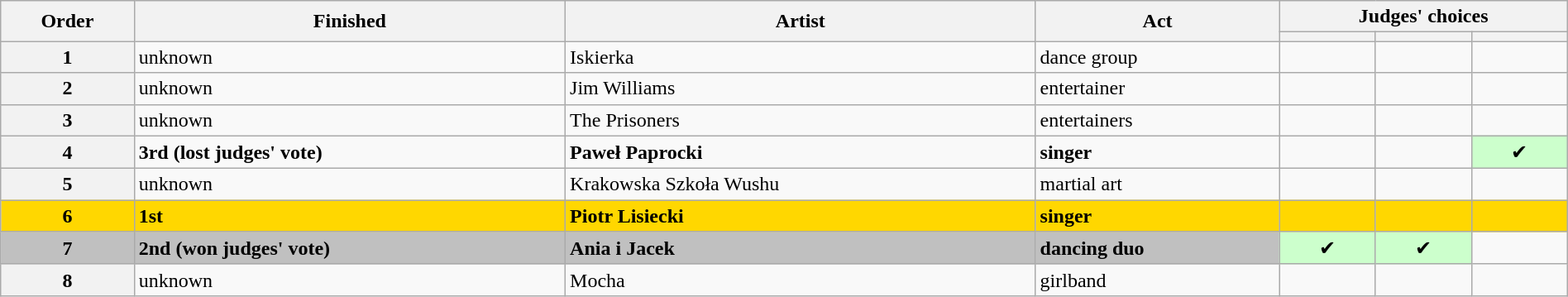<table class="wikitable sortable" style="width:100%;">
<tr>
<th rowspan=2>Order</th>
<th rowspan=2>Finished</th>
<th rowspan=2 class="unsortable">Artist</th>
<th rowspan=2 class="unsortable">Act</th>
<th colspan=3 class="unsortable">Judges' choices</th>
</tr>
<tr>
<th width="70"></th>
<th width="70"></th>
<th width="70"></th>
</tr>
<tr>
<th>1</th>
<td>unknown</td>
<td>Iskierka</td>
<td>dance group</td>
<td></td>
<td></td>
<td></td>
</tr>
<tr>
<th>2</th>
<td>unknown</td>
<td>Jim Williams</td>
<td>entertainer</td>
<td></td>
<td></td>
<td></td>
</tr>
<tr>
<th>3</th>
<td>unknown</td>
<td>The Prisoners</td>
<td>entertainers</td>
<td></td>
<td></td>
<td></td>
</tr>
<tr>
<th>4</th>
<td><strong>3rd (lost judges' vote)</strong></td>
<td><strong>Paweł Paprocki</strong></td>
<td><strong>singer</strong></td>
<td></td>
<td></td>
<td style="background:#cfc; text-align:center;">✔</td>
</tr>
<tr>
<th>5</th>
<td>unknown</td>
<td>Krakowska Szkoła Wushu</td>
<td>martial art</td>
<td></td>
<td></td>
</tr>
<tr>
<th style="background:gold;">6</th>
<td style="background:gold;"><strong>1st</strong></td>
<td style="background:gold;"><strong>Piotr Lisiecki</strong></td>
<td style="background:gold;"><strong>singer</strong></td>
<td style="background:gold;"></td>
<td style="background:gold;"></td>
<td style="background:gold;"></td>
</tr>
<tr>
<th style="background:silver;">7</th>
<td style="background:silver;"><strong>2nd (won judges' vote)</strong></td>
<td style="background:silver;"><strong>Ania i Jacek</strong></td>
<td style="background:silver;"><strong>dancing duo</strong></td>
<td style="background:#cfc; text-align:center;">✔</td>
<td style="background:#cfc; text-align:center;">✔</td>
<td></td>
</tr>
<tr>
<th>8</th>
<td>unknown</td>
<td>Mocha</td>
<td>girlband</td>
<td></td>
<td></td>
<td></td>
</tr>
</table>
